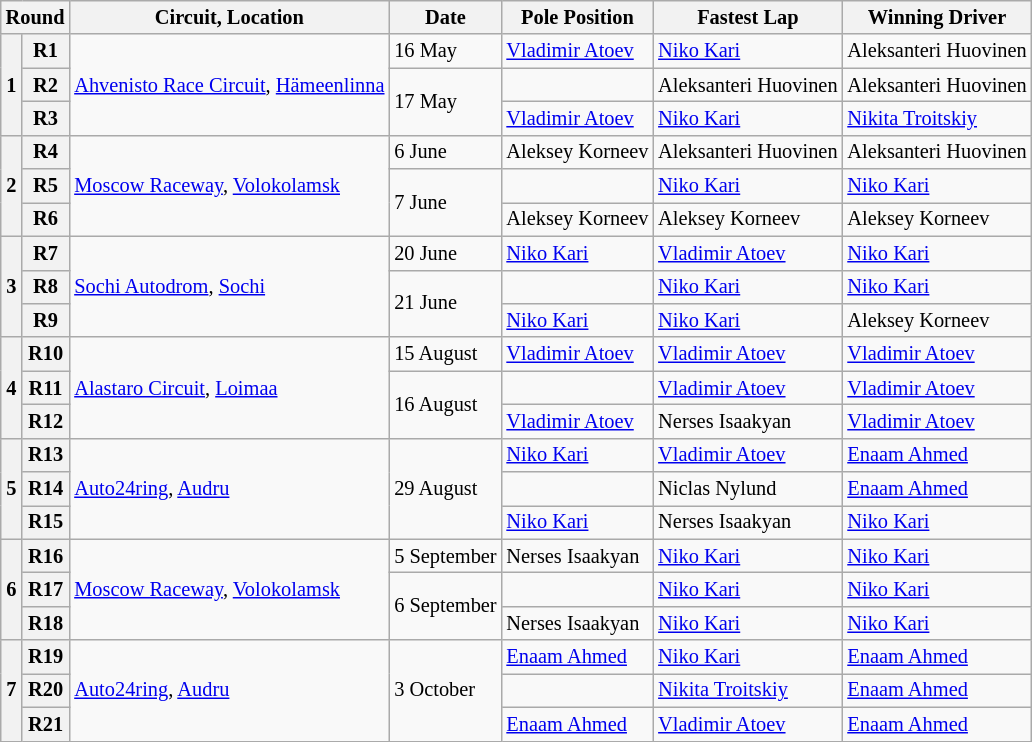<table class="wikitable" style="font-size: 85%">
<tr>
<th colspan=2>Round</th>
<th>Circuit, Location</th>
<th>Date</th>
<th>Pole Position</th>
<th>Fastest Lap</th>
<th>Winning Driver</th>
</tr>
<tr>
<th rowspan=3>1</th>
<th>R1</th>
<td rowspan=3> <a href='#'>Ahvenisto Race Circuit</a>, <a href='#'>Hämeenlinna</a></td>
<td>16 May</td>
<td> <a href='#'>Vladimir Atoev</a></td>
<td> <a href='#'>Niko Kari</a></td>
<td> Aleksanteri Huovinen</td>
</tr>
<tr>
<th>R2</th>
<td rowspan=2>17 May</td>
<td></td>
<td> Aleksanteri Huovinen</td>
<td> Aleksanteri Huovinen</td>
</tr>
<tr>
<th>R3</th>
<td> <a href='#'>Vladimir Atoev</a></td>
<td> <a href='#'>Niko Kari</a></td>
<td> <a href='#'>Nikita Troitskiy</a></td>
</tr>
<tr>
<th rowspan=3>2</th>
<th>R4</th>
<td rowspan=3> <a href='#'>Moscow Raceway</a>, <a href='#'>Volokolamsk</a></td>
<td>6 June</td>
<td> Aleksey Korneev</td>
<td> Aleksanteri Huovinen</td>
<td> Aleksanteri Huovinen</td>
</tr>
<tr>
<th>R5</th>
<td rowspan=2>7 June</td>
<td></td>
<td> <a href='#'>Niko Kari</a></td>
<td> <a href='#'>Niko Kari</a></td>
</tr>
<tr>
<th>R6</th>
<td> Aleksey Korneev</td>
<td> Aleksey Korneev</td>
<td> Aleksey Korneev</td>
</tr>
<tr>
<th rowspan=3>3</th>
<th>R7</th>
<td rowspan=3> <a href='#'>Sochi Autodrom</a>, <a href='#'>Sochi</a></td>
<td>20 June</td>
<td> <a href='#'>Niko Kari</a></td>
<td> <a href='#'>Vladimir Atoev</a></td>
<td> <a href='#'>Niko Kari</a></td>
</tr>
<tr>
<th>R8</th>
<td rowspan=2>21 June</td>
<td></td>
<td> <a href='#'>Niko Kari</a></td>
<td> <a href='#'>Niko Kari</a></td>
</tr>
<tr>
<th>R9</th>
<td> <a href='#'>Niko Kari</a></td>
<td> <a href='#'>Niko Kari</a></td>
<td> Aleksey Korneev</td>
</tr>
<tr>
<th rowspan=3>4</th>
<th>R10</th>
<td rowspan=3> <a href='#'>Alastaro Circuit</a>, <a href='#'>Loimaa</a></td>
<td>15 August</td>
<td> <a href='#'>Vladimir Atoev</a></td>
<td> <a href='#'>Vladimir Atoev</a></td>
<td> <a href='#'>Vladimir Atoev</a></td>
</tr>
<tr>
<th>R11</th>
<td rowspan=2>16 August</td>
<td></td>
<td> <a href='#'>Vladimir Atoev</a></td>
<td> <a href='#'>Vladimir Atoev</a></td>
</tr>
<tr>
<th>R12</th>
<td> <a href='#'>Vladimir Atoev</a></td>
<td> Nerses Isaakyan</td>
<td> <a href='#'>Vladimir Atoev</a></td>
</tr>
<tr>
<th rowspan=3>5</th>
<th>R13</th>
<td rowspan=3> <a href='#'>Auto24ring</a>, <a href='#'>Audru</a></td>
<td rowspan=3>29 August</td>
<td> <a href='#'>Niko Kari</a></td>
<td> <a href='#'>Vladimir Atoev</a></td>
<td> <a href='#'>Enaam Ahmed</a></td>
</tr>
<tr>
<th>R14</th>
<td></td>
<td> Niclas Nylund</td>
<td> <a href='#'>Enaam Ahmed</a></td>
</tr>
<tr>
<th>R15</th>
<td> <a href='#'>Niko Kari</a></td>
<td> Nerses Isaakyan</td>
<td> <a href='#'>Niko Kari</a></td>
</tr>
<tr>
<th rowspan=3>6</th>
<th>R16</th>
<td rowspan=3> <a href='#'>Moscow Raceway</a>, <a href='#'>Volokolamsk</a></td>
<td>5 September</td>
<td> Nerses Isaakyan</td>
<td> <a href='#'>Niko Kari</a></td>
<td> <a href='#'>Niko Kari</a></td>
</tr>
<tr>
<th>R17</th>
<td rowspan=2>6 September</td>
<td></td>
<td> <a href='#'>Niko Kari</a></td>
<td> <a href='#'>Niko Kari</a></td>
</tr>
<tr>
<th>R18</th>
<td> Nerses Isaakyan</td>
<td> <a href='#'>Niko Kari</a></td>
<td> <a href='#'>Niko Kari</a></td>
</tr>
<tr>
<th rowspan=3>7</th>
<th>R19</th>
<td rowspan=3> <a href='#'>Auto24ring</a>, <a href='#'>Audru</a></td>
<td rowspan=3>3 October</td>
<td> <a href='#'>Enaam Ahmed</a></td>
<td> <a href='#'>Niko Kari</a></td>
<td> <a href='#'>Enaam Ahmed</a></td>
</tr>
<tr>
<th>R20</th>
<td></td>
<td> <a href='#'>Nikita Troitskiy</a></td>
<td> <a href='#'>Enaam Ahmed</a></td>
</tr>
<tr>
<th>R21</th>
<td> <a href='#'>Enaam Ahmed</a></td>
<td> <a href='#'>Vladimir Atoev</a></td>
<td> <a href='#'>Enaam Ahmed</a></td>
</tr>
</table>
